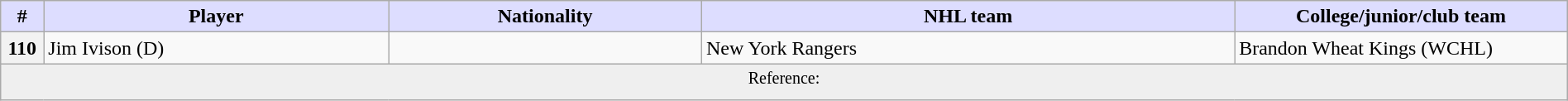<table class="wikitable" style="width: 100%">
<tr>
<th style="background:#ddf; width:2.75%;">#</th>
<th style="background:#ddf; width:22.0%;">Player</th>
<th style="background:#ddf; width:20.0%;">Nationality</th>
<th style="background:#ddf; width:34.0%;">NHL team</th>
<th style="background:#ddf; width:100.0%;">College/junior/club team</th>
</tr>
<tr>
<th>110</th>
<td>Jim Ivison (D)</td>
<td></td>
<td>New York Rangers</td>
<td>Brandon Wheat Kings (WCHL)</td>
</tr>
<tr>
<td align=center colspan="6" bgcolor="#efefef"><sup>Reference: </sup></td>
</tr>
</table>
